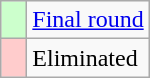<table class="wikitable">
<tr>
<td style="width:10px; background:#cfc;"></td>
<td><a href='#'>Final round</a></td>
</tr>
<tr>
<td style="width:10px; background:#fcc;"></td>
<td>Eliminated</td>
</tr>
</table>
